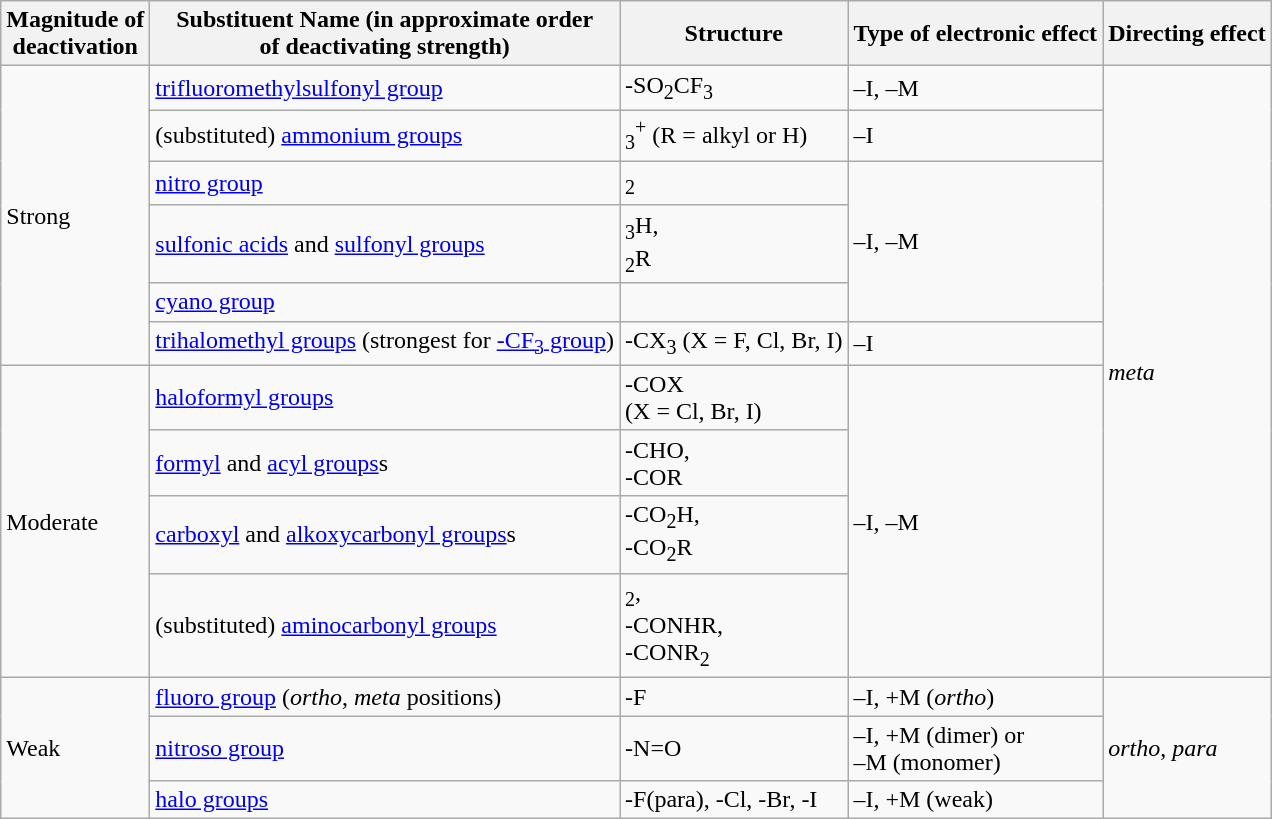<table class="wikitable">
<tr>
<th>Magnitude of<br>deactivation</th>
<th>Substituent Name (in approximate order<br>of deactivating strength)</th>
<th>Structure</th>
<th>Type of electronic effect</th>
<th>Directing effect</th>
</tr>
<tr>
<td rowspan="6">Strong</td>
<td><a href='#'>trifluoromethylsulfonyl group</a></td>
<td>-SO<sub>2</sub>CF<sub>3</sub></td>
<td>–I, –M</td>
<td rowspan="10"><em>meta</em></td>
</tr>
<tr>
<td>(substituted) <a href='#'>ammonium groups</a></td>
<td><sub>3</sub><sup>+</sup> (R = alkyl or H)</td>
<td>–I</td>
</tr>
<tr>
<td><a href='#'>nitro group</a></td>
<td><sub>2</sub></td>
<td rowspan="3">–I, –M</td>
</tr>
<tr>
<td><a href='#'>sulfonic acids</a> and <a href='#'>sulfonyl groups</a></td>
<td><sub>3</sub>H,<br><sub>2</sub>R</td>
</tr>
<tr>
<td><a href='#'>cyano group</a></td>
<td></td>
</tr>
<tr>
<td><a href='#'>trihalomethyl groups</a> (strongest for <a href='#'>-CF<sub>3</sub> group</a>)</td>
<td>-CX<sub>3</sub> (X = F, Cl, Br, I)</td>
<td>–I</td>
</tr>
<tr>
<td rowspan="4">Moderate</td>
<td><a href='#'>haloformyl groups</a></td>
<td>-COX<br>(X = Cl, Br, I)</td>
<td rowspan="4">–I, –M</td>
</tr>
<tr>
<td><a href='#'>formyl</a> and <a href='#'>acyl groups</a>s</td>
<td>-CHO,<br>-COR</td>
</tr>
<tr>
<td><a href='#'>carboxyl</a> and <a href='#'>alkoxycarbonyl groups</a>s</td>
<td>-CO<sub>2</sub>H,<br>-CO<sub>2</sub>R</td>
</tr>
<tr>
<td>(substituted) <a href='#'>aminocarbonyl groups</a></td>
<td><sub>2</sub>,<br>-CONHR,<br>-CONR<sub>2</sub></td>
</tr>
<tr>
<td rowspan="3">Weak</td>
<td><a href='#'>fluoro group</a> (<em>ortho</em>, <em>meta</em> positions)</td>
<td>-F</td>
<td>–I, +M (<em>ortho</em>)</td>
<td rowspan="3"><em>ortho</em>, <em>para</em></td>
</tr>
<tr>
<td><a href='#'>nitroso group</a></td>
<td>-N=O</td>
<td>–I, +M (dimer) or<br>–M (monomer)</td>
</tr>
<tr>
<td><a href='#'>halo groups</a></td>
<td>-F(para), -Cl, -Br, -I</td>
<td>–I, +M (weak)</td>
</tr>
</table>
